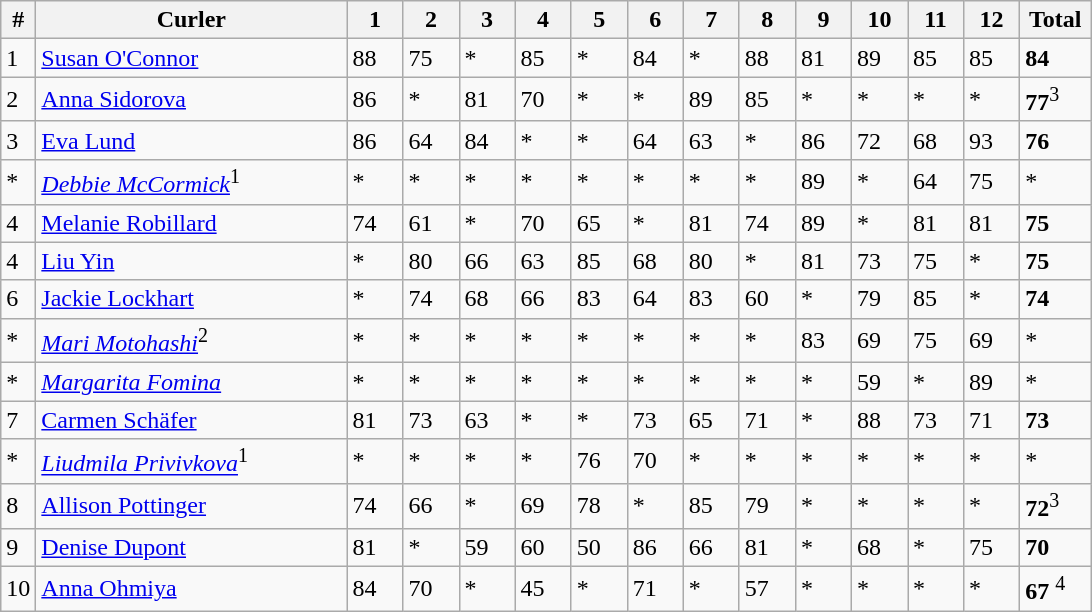<table class="wikitable">
<tr>
<th>#</th>
<th width=200>Curler</th>
<th width=30>1</th>
<th width=30>2</th>
<th width=30>3</th>
<th width=30>4</th>
<th width=30>5</th>
<th width=30>6</th>
<th width=30>7</th>
<th width=30>8</th>
<th width=30>9</th>
<th width=30>10</th>
<th width=30>11</th>
<th width=30>12</th>
<th width=40>Total</th>
</tr>
<tr>
<td>1</td>
<td> <a href='#'>Susan O'Connor</a></td>
<td>88</td>
<td>75</td>
<td>*</td>
<td>85</td>
<td>*</td>
<td>84</td>
<td>*</td>
<td>88</td>
<td>81</td>
<td>89</td>
<td>85</td>
<td>85</td>
<td><strong>84</strong></td>
</tr>
<tr>
<td>2</td>
<td> <a href='#'>Anna Sidorova</a></td>
<td>86</td>
<td>*</td>
<td>81</td>
<td>70</td>
<td>*</td>
<td>*</td>
<td>89</td>
<td>85</td>
<td>*</td>
<td>*</td>
<td>*</td>
<td>*</td>
<td><strong>77</strong><sup>3</sup></td>
</tr>
<tr>
<td>3</td>
<td> <a href='#'>Eva Lund</a></td>
<td>86</td>
<td>64</td>
<td>84</td>
<td>*</td>
<td>*</td>
<td>64</td>
<td>63</td>
<td>*</td>
<td>86</td>
<td>72</td>
<td>68</td>
<td>93</td>
<td><strong>76</strong></td>
</tr>
<tr>
<td>*</td>
<td> <em><a href='#'>Debbie McCormick</a></em><sup>1</sup></td>
<td>*</td>
<td>*</td>
<td>*</td>
<td>*</td>
<td>*</td>
<td>*</td>
<td>*</td>
<td>*</td>
<td>89</td>
<td>*</td>
<td>64</td>
<td>75</td>
<td>*</td>
</tr>
<tr>
<td>4</td>
<td> <a href='#'>Melanie Robillard</a></td>
<td>74</td>
<td>61</td>
<td>*</td>
<td>70</td>
<td>65</td>
<td>*</td>
<td>81</td>
<td>74</td>
<td>89</td>
<td>*</td>
<td>81</td>
<td>81</td>
<td><strong>75</strong></td>
</tr>
<tr>
<td>4</td>
<td> <a href='#'>Liu Yin</a></td>
<td>*</td>
<td>80</td>
<td>66</td>
<td>63</td>
<td>85</td>
<td>68</td>
<td>80</td>
<td>*</td>
<td>81</td>
<td>73</td>
<td>75</td>
<td>*</td>
<td><strong>75</strong></td>
</tr>
<tr>
<td>6</td>
<td> <a href='#'>Jackie Lockhart</a></td>
<td>*</td>
<td>74</td>
<td>68</td>
<td>66</td>
<td>83</td>
<td>64</td>
<td>83</td>
<td>60</td>
<td>*</td>
<td>79</td>
<td>85</td>
<td>*</td>
<td><strong>74</strong></td>
</tr>
<tr>
<td>*</td>
<td> <em><a href='#'>Mari Motohashi</a></em><sup>2</sup></td>
<td>*</td>
<td>*</td>
<td>*</td>
<td>*</td>
<td>*</td>
<td>*</td>
<td>*</td>
<td>*</td>
<td>83</td>
<td>69</td>
<td>75</td>
<td>69</td>
<td>*</td>
</tr>
<tr>
<td>*</td>
<td> <em><a href='#'>Margarita Fomina</a></em></td>
<td>*</td>
<td>*</td>
<td>*</td>
<td>*</td>
<td>*</td>
<td>*</td>
<td>*</td>
<td>*</td>
<td>*</td>
<td>59</td>
<td>*</td>
<td>89</td>
<td>*</td>
</tr>
<tr>
<td>7</td>
<td> <a href='#'>Carmen Schäfer</a></td>
<td>81</td>
<td>73</td>
<td>63</td>
<td>*</td>
<td>*</td>
<td>73</td>
<td>65</td>
<td>71</td>
<td>*</td>
<td>88</td>
<td>73</td>
<td>71</td>
<td><strong>73</strong></td>
</tr>
<tr>
<td>*</td>
<td> <em><a href='#'>Liudmila Privivkova</a></em><sup>1</sup></td>
<td>*</td>
<td>*</td>
<td>*</td>
<td>*</td>
<td>76</td>
<td>70</td>
<td>*</td>
<td>*</td>
<td>*</td>
<td>*</td>
<td>*</td>
<td>*</td>
<td>*</td>
</tr>
<tr>
<td>8</td>
<td> <a href='#'>Allison Pottinger</a></td>
<td>74</td>
<td>66</td>
<td>*</td>
<td>69</td>
<td>78</td>
<td>*</td>
<td>85</td>
<td>79</td>
<td>*</td>
<td>*</td>
<td>*</td>
<td>*</td>
<td><strong>72</strong><sup>3</sup></td>
</tr>
<tr>
<td>9</td>
<td> <a href='#'>Denise Dupont</a></td>
<td>81</td>
<td>*</td>
<td>59</td>
<td>60</td>
<td>50</td>
<td>86</td>
<td>66</td>
<td>81</td>
<td>*</td>
<td>68</td>
<td>*</td>
<td>75</td>
<td><strong>70</strong></td>
</tr>
<tr>
<td>10</td>
<td> <a href='#'>Anna Ohmiya</a></td>
<td>84</td>
<td>70</td>
<td>*</td>
<td>45</td>
<td>*</td>
<td>71</td>
<td>*</td>
<td>57</td>
<td>*</td>
<td>*</td>
<td>*</td>
<td>*</td>
<td><strong>67</strong> <sup>4</sup></td>
</tr>
</table>
